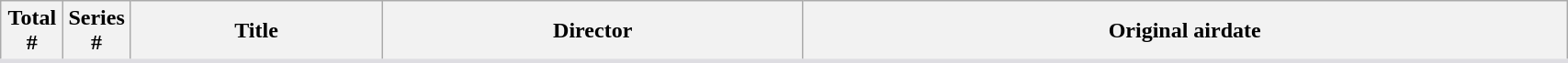<table class="wikitable plainrowheaders" style="background: White; border-bottom: 3px solid #dedde2; width:90%">
<tr>
<th width="4%">Total<br>#</th>
<th width="4%">Series<br>#</th>
<th>Title</th>
<th>Director</th>
<th>Original airdate<br></th>
</tr>
</table>
